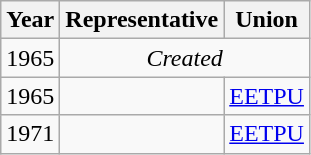<table class="wikitable sortable">
<tr>
<th>Year</th>
<th>Representative</th>
<th>Union</th>
</tr>
<tr>
<td>1965</td>
<td colspan=2 align="center"><em>Created</em></td>
</tr>
<tr>
<td>1965</td>
<td></td>
<td><a href='#'>EETPU</a></td>
</tr>
<tr>
<td>1971</td>
<td></td>
<td><a href='#'>EETPU</a></td>
</tr>
</table>
